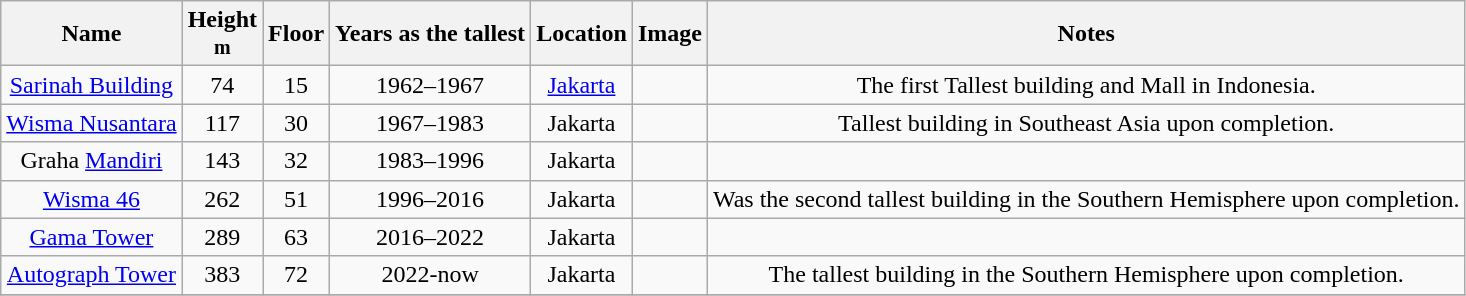<table class="wikitable sortable" style="text-align: center">
<tr>
<th>Name</th>
<th>Height<br><small>m</small></th>
<th>Floor</th>
<th>Years as the tallest<br></th>
<th>Location</th>
<th>Image</th>
<th class="unsortable">Notes</th>
</tr>
<tr>
<td><a href='#'>Sarinah Building</a></td>
<td>74</td>
<td>15</td>
<td>1962–1967</td>
<td><a href='#'>Jakarta</a></td>
<td></td>
<td>The first Tallest building and Mall in Indonesia.</td>
</tr>
<tr>
<td><a href='#'>Wisma Nusantara</a></td>
<td>117</td>
<td>30</td>
<td>1967–1983</td>
<td>Jakarta</td>
<td></td>
<td>Tallest building in Southeast Asia upon completion.</td>
</tr>
<tr>
<td>Graha <a href='#'>Mandiri</a></td>
<td>143</td>
<td>32</td>
<td>1983–1996</td>
<td>Jakarta</td>
<td></td>
<td></td>
</tr>
<tr>
<td><a href='#'>Wisma 46</a></td>
<td>262</td>
<td>51</td>
<td>1996–2016</td>
<td>Jakarta</td>
<td></td>
<td>Was the second tallest building in the Southern Hemisphere upon completion.</td>
</tr>
<tr>
<td><a href='#'>Gama Tower</a></td>
<td>289</td>
<td>63</td>
<td>2016–2022</td>
<td>Jakarta</td>
<td></td>
<td></td>
</tr>
<tr>
<td><a href='#'>Autograph Tower</a></td>
<td>383</td>
<td>72</td>
<td>2022-now</td>
<td>Jakarta</td>
<td></td>
<td>The tallest building in the Southern Hemisphere upon completion.</td>
</tr>
<tr>
</tr>
</table>
